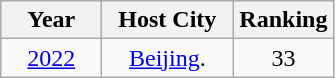<table class="wikitable" style="text-align:center">
<tr>
<th style="width:60px;">Year</th>
<th style="width:80px;">Host City</th>
<th style="width:60px;">Ranking</th>
</tr>
<tr>
<td><a href='#'>2022</a></td>
<td><a href='#'>Beijing</a>.</td>
<td>33</td>
</tr>
</table>
